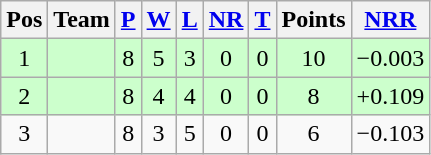<table class="wikitable">
<tr>
<th>Pos</th>
<th>Team</th>
<th><a href='#'>P</a></th>
<th><a href='#'>W</a></th>
<th><a href='#'>L</a></th>
<th><a href='#'>NR</a></th>
<th><a href='#'>T</a></th>
<th>Points</th>
<th><a href='#'>NRR</a></th>
</tr>
<tr align="center" bgcolor="#ccffcc">
<td>1</td>
<td align="left"></td>
<td>8</td>
<td>5</td>
<td>3</td>
<td>0</td>
<td>0</td>
<td>10</td>
<td>−0.003</td>
</tr>
<tr align="center" bgcolor="#ccffcc">
<td>2</td>
<td align="left"></td>
<td>8</td>
<td>4</td>
<td>4</td>
<td>0</td>
<td>0</td>
<td>8</td>
<td>+0.109</td>
</tr>
<tr align="center">
<td>3</td>
<td align="left"></td>
<td>8</td>
<td>3</td>
<td>5</td>
<td>0</td>
<td>0</td>
<td>6</td>
<td>−0.103</td>
</tr>
</table>
